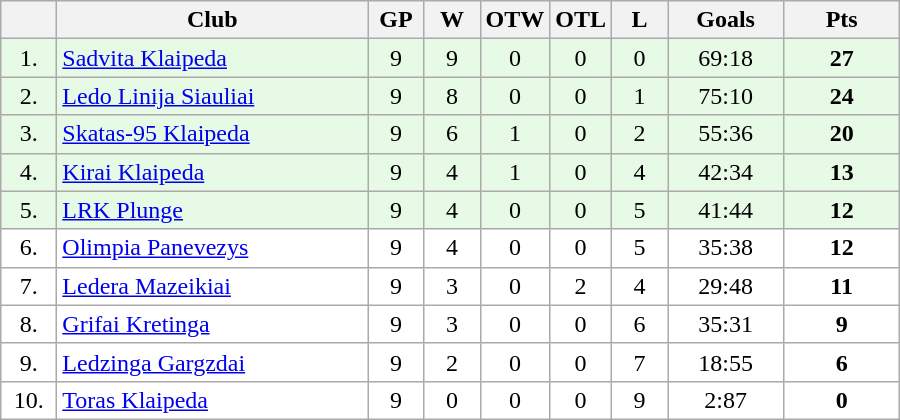<table class="wikitable">
<tr>
<th width="30"></th>
<th width="200">Club</th>
<th width="30">GP</th>
<th width="30">W</th>
<th width="30">OTW</th>
<th width="30">OTL</th>
<th width="30">L</th>
<th width="70">Goals</th>
<th width="70">Pts</th>
</tr>
<tr bgcolor="#e6fae6" align="center">
<td>1.</td>
<td align="left"><a href='#'>Sadvita Klaipeda</a></td>
<td>9</td>
<td>9</td>
<td>0</td>
<td>0</td>
<td>0</td>
<td>69:18</td>
<td><strong>27</strong></td>
</tr>
<tr bgcolor="#e6fae6" align="center">
<td>2.</td>
<td align="left"><a href='#'>Ledo Linija Siauliai</a></td>
<td>9</td>
<td>8</td>
<td>0</td>
<td>0</td>
<td>1</td>
<td>75:10</td>
<td><strong>24</strong></td>
</tr>
<tr bgcolor="#e6fae6" align="center">
<td>3.</td>
<td align="left"><a href='#'>Skatas-95 Klaipeda</a></td>
<td>9</td>
<td>6</td>
<td>1</td>
<td>0</td>
<td>2</td>
<td>55:36</td>
<td><strong>20</strong></td>
</tr>
<tr bgcolor="#e6fae6" align="center">
<td>4.</td>
<td align="left"><a href='#'>Kirai Klaipeda</a></td>
<td>9</td>
<td>4</td>
<td>1</td>
<td>0</td>
<td>4</td>
<td>42:34</td>
<td><strong>13</strong></td>
</tr>
<tr bgcolor="#e6fae6" align="center">
<td>5.</td>
<td align="left"><a href='#'>LRK Plunge</a></td>
<td>9</td>
<td>4</td>
<td>0</td>
<td>0</td>
<td>5</td>
<td>41:44</td>
<td><strong>12</strong></td>
</tr>
<tr bgcolor="#FFFFFF" align="center">
<td>6.</td>
<td align="left"><a href='#'>Olimpia Panevezys</a></td>
<td>9</td>
<td>4</td>
<td>0</td>
<td>0</td>
<td>5</td>
<td>35:38</td>
<td><strong>12</strong></td>
</tr>
<tr bgcolor="#FFFFFF" align="center">
<td>7.</td>
<td align="left"><a href='#'>Ledera Mazeikiai</a></td>
<td>9</td>
<td>3</td>
<td>0</td>
<td>2</td>
<td>4</td>
<td>29:48</td>
<td><strong>11</strong></td>
</tr>
<tr bgcolor="#FFFFFF" align="center">
<td>8.</td>
<td align="left"><a href='#'>Grifai Kretinga</a></td>
<td>9</td>
<td>3</td>
<td>0</td>
<td>0</td>
<td>6</td>
<td>35:31</td>
<td><strong>9</strong></td>
</tr>
<tr bgcolor="#FFFFFF" align="center">
<td>9.</td>
<td align="left"><a href='#'>Ledzinga Gargzdai</a></td>
<td>9</td>
<td>2</td>
<td>0</td>
<td>0</td>
<td>7</td>
<td>18:55</td>
<td><strong>6</strong></td>
</tr>
<tr bgcolor="#FFFFFF" align="center">
<td>10.</td>
<td align="left"><a href='#'>Toras Klaipeda</a></td>
<td>9</td>
<td>0</td>
<td>0</td>
<td>0</td>
<td>9</td>
<td>2:87</td>
<td><strong>0</strong></td>
</tr>
</table>
